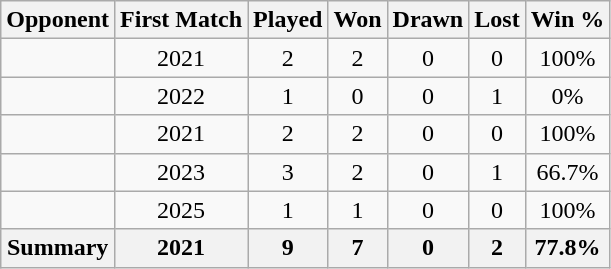<table class="wikitable sortable" style="text-align:center;">
<tr>
<th>Opponent</th>
<th>First Match</th>
<th>Played</th>
<th>Won</th>
<th>Drawn</th>
<th>Lost</th>
<th>Win %</th>
</tr>
<tr>
<td style="text-align: left;"></td>
<td>2021</td>
<td>2</td>
<td>2</td>
<td>0</td>
<td>0</td>
<td>100%</td>
</tr>
<tr>
<td style="text-align: left;"></td>
<td>2022</td>
<td>1</td>
<td>0</td>
<td>0</td>
<td>1</td>
<td>0%</td>
</tr>
<tr>
<td style="text-align: left;"></td>
<td>2021</td>
<td>2</td>
<td>2</td>
<td>0</td>
<td>0</td>
<td>100%</td>
</tr>
<tr>
<td style="text-align: left;"></td>
<td>2023</td>
<td>3</td>
<td>2</td>
<td>0</td>
<td>1</td>
<td>66.7%</td>
</tr>
<tr>
<td style="text-align: left;"></td>
<td>2025</td>
<td>1</td>
<td>1</td>
<td>0</td>
<td>0</td>
<td>100%</td>
</tr>
<tr>
<th>Summary</th>
<th>2021</th>
<th>9</th>
<th>7</th>
<th>0</th>
<th>2</th>
<th>77.8%</th>
</tr>
</table>
